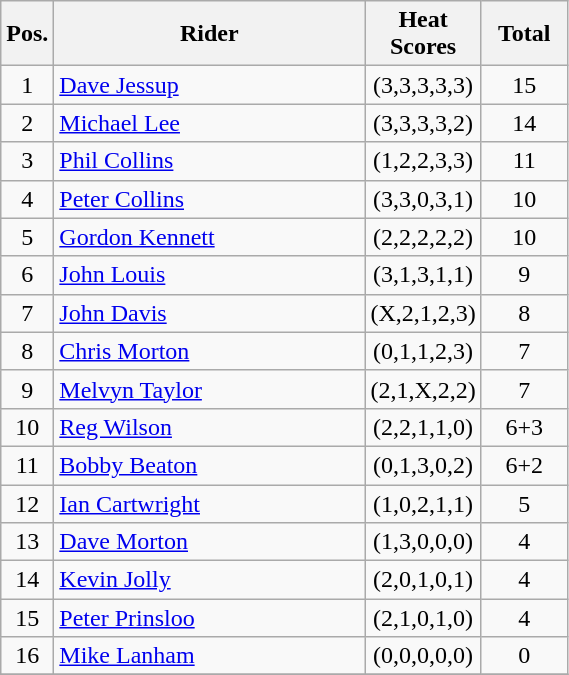<table class=wikitable>
<tr>
<th width=25px>Pos.</th>
<th width=200px>Rider</th>
<th width=70px>Heat Scores</th>
<th width=50px>Total</th>
</tr>
<tr align=center >
<td>1</td>
<td align=left><a href='#'>Dave Jessup</a></td>
<td>(3,3,3,3,3)</td>
<td>15</td>
</tr>
<tr align=center >
<td>2</td>
<td align=left><a href='#'>Michael Lee</a></td>
<td>(3,3,3,3,2)</td>
<td>14</td>
</tr>
<tr align=center >
<td>3</td>
<td align=left><a href='#'>Phil Collins</a></td>
<td>(1,2,2,3,3)</td>
<td>11</td>
</tr>
<tr align=center >
<td>4</td>
<td align=left><a href='#'>Peter Collins</a></td>
<td>(3,3,0,3,1)</td>
<td>10</td>
</tr>
<tr align=center >
<td>5</td>
<td align=left><a href='#'>Gordon Kennett</a></td>
<td>(2,2,2,2,2)</td>
<td>10</td>
</tr>
<tr align=center >
<td>6</td>
<td align=left><a href='#'>John Louis</a></td>
<td>(3,1,3,1,1)</td>
<td>9</td>
</tr>
<tr align=center >
<td>7</td>
<td align=left><a href='#'>John Davis</a></td>
<td>(X,2,1,2,3)</td>
<td>8</td>
</tr>
<tr align=center >
<td>8</td>
<td align=left><a href='#'>Chris Morton</a></td>
<td>(0,1,1,2,3)</td>
<td>7</td>
</tr>
<tr align=center >
<td>9</td>
<td align=left><a href='#'>Melvyn Taylor</a></td>
<td>(2,1,X,2,2)</td>
<td>7</td>
</tr>
<tr align=center >
<td>10</td>
<td align=left><a href='#'>Reg Wilson</a></td>
<td>(2,2,1,1,0)</td>
<td>6+3</td>
</tr>
<tr align=center >
<td>11</td>
<td align=left><a href='#'>Bobby Beaton</a></td>
<td>(0,1,3,0,2)</td>
<td>6+2</td>
</tr>
<tr align=center>
<td>12</td>
<td align=left><a href='#'>Ian Cartwright</a></td>
<td>(1,0,2,1,1)</td>
<td>5</td>
</tr>
<tr align=center>
<td>13</td>
<td align=left><a href='#'>Dave Morton</a></td>
<td>(1,3,0,0,0)</td>
<td>4</td>
</tr>
<tr align=center>
<td>14</td>
<td align=left><a href='#'>Kevin Jolly</a></td>
<td>(2,0,1,0,1)</td>
<td>4</td>
</tr>
<tr align=center>
<td>15</td>
<td align=left><a href='#'>Peter Prinsloo</a></td>
<td>(2,1,0,1,0)</td>
<td>4</td>
</tr>
<tr align=center>
<td>16</td>
<td align=left><a href='#'>Mike Lanham</a></td>
<td>(0,0,0,0,0)</td>
<td>0</td>
</tr>
<tr align=center>
</tr>
</table>
